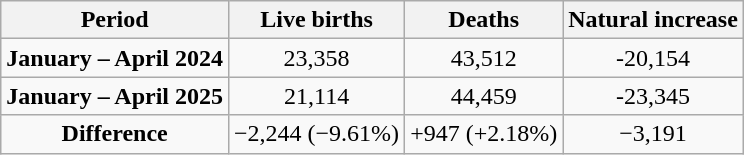<table class="wikitable"  style="text-align:center;">
<tr>
<th>Period</th>
<th>Live births</th>
<th>Deaths</th>
<th>Natural increase</th>
</tr>
<tr>
<td><strong>January – April 2024</strong></td>
<td>23,358</td>
<td>43,512</td>
<td>-20,154</td>
</tr>
<tr>
<td><strong>January – April 2025</strong></td>
<td>21,114</td>
<td>44,459</td>
<td>-23,345</td>
</tr>
<tr>
<td><strong>Difference</strong></td>
<td> −2,244 (−9.61%)</td>
<td> +947 (+2.18%)</td>
<td> −3,191</td>
</tr>
</table>
